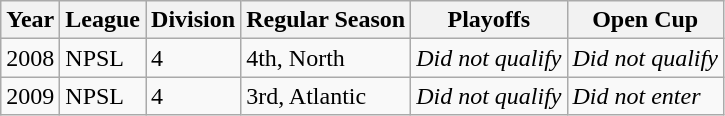<table class="wikitable">
<tr>
<th>Year</th>
<th>League</th>
<th>Division</th>
<th>Regular Season</th>
<th>Playoffs</th>
<th>Open Cup</th>
</tr>
<tr>
<td>2008</td>
<td>NPSL</td>
<td>4</td>
<td>4th, North</td>
<td><em>Did not qualify</em></td>
<td><em>Did not qualify</em></td>
</tr>
<tr>
<td>2009</td>
<td>NPSL</td>
<td>4</td>
<td>3rd, Atlantic</td>
<td><em>Did not qualify</em></td>
<td><em>Did not enter</em></td>
</tr>
</table>
